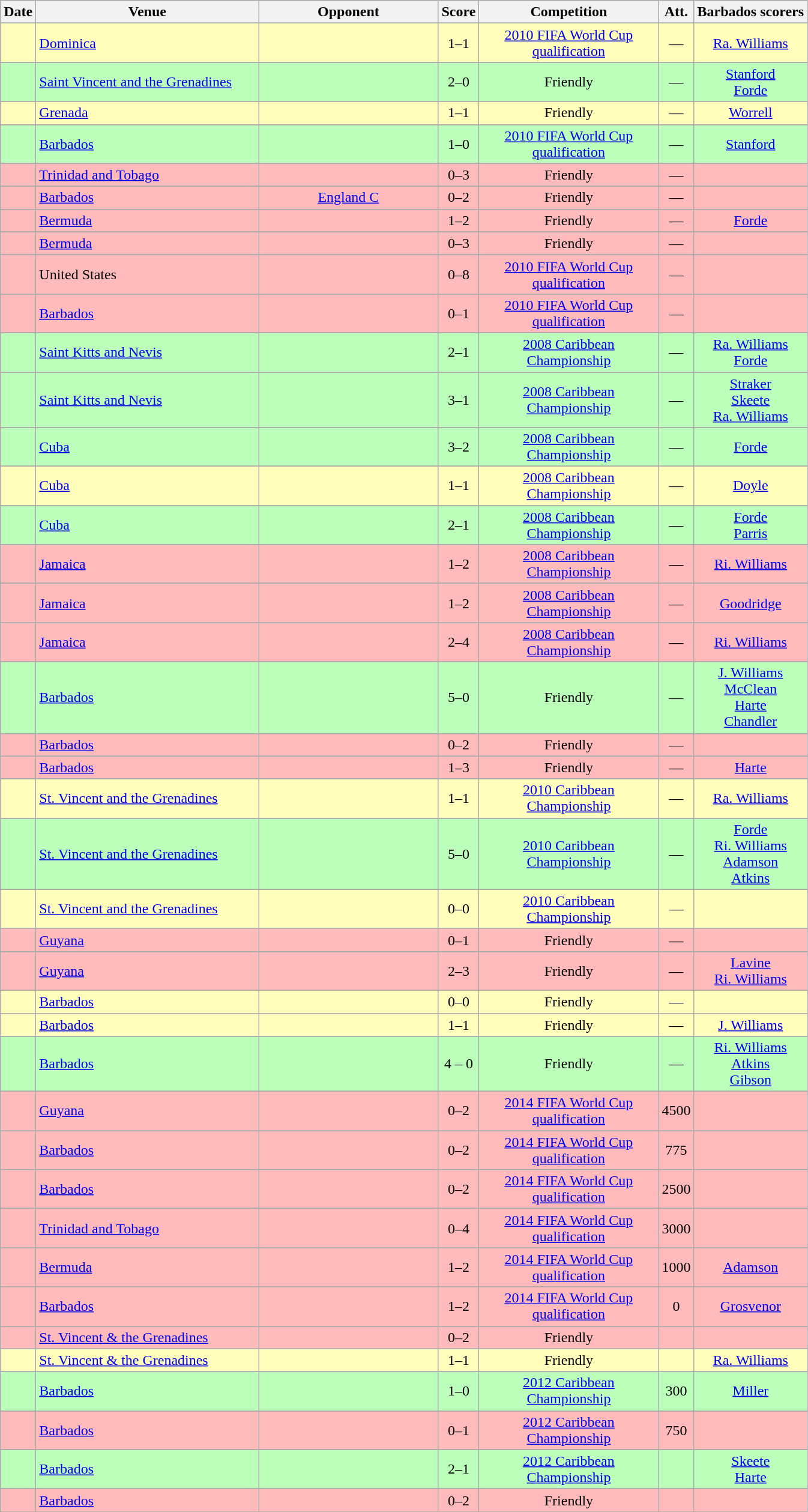<table class="wikitable sortable" style="text-align:center">
<tr>
<th>Date</th>
<th style="width:15em">Venue</th>
<th style="width:12em">Opponent</th>
<th class="unsortable">Score</th>
<th style="width:12em">Competition</th>
<th>Att.</th>
<th>Barbados scorers</th>
</tr>
<tr>
</tr>
<tr style="background:#ffb;">
<td></td>
<td align="left"><a href='#'>Dominica</a></td>
<td></td>
<td>1–1</td>
<td><a href='#'>2010 FIFA World Cup qualification</a></td>
<td>—</td>
<td><a href='#'>Ra. Williams</a> </td>
</tr>
<tr>
</tr>
<tr style="background:#bfb;">
<td></td>
<td align="left"><a href='#'>Saint Vincent and the Grenadines</a></td>
<td></td>
<td>2–0</td>
<td>Friendly</td>
<td>—</td>
<td><a href='#'>Stanford</a>  <br> <a href='#'>Forde</a> </td>
</tr>
<tr>
</tr>
<tr style="background:#ffb;">
<td></td>
<td align="left"><a href='#'>Grenada</a></td>
<td></td>
<td>1–1</td>
<td>Friendly</td>
<td>—</td>
<td><a href='#'>Worrell</a> </td>
</tr>
<tr>
</tr>
<tr style="background:#bfb;">
<td></td>
<td align="left"><a href='#'>Barbados</a></td>
<td></td>
<td>1–0</td>
<td><a href='#'>2010 FIFA World Cup qualification</a></td>
<td>—</td>
<td><a href='#'>Stanford</a> </td>
</tr>
<tr>
</tr>
<tr style="background:#fbb;">
<td></td>
<td align="left"><a href='#'>Trinidad and Tobago</a></td>
<td></td>
<td>0–3</td>
<td>Friendly</td>
<td>—</td>
<td></td>
</tr>
<tr>
</tr>
<tr style="background:#fbb;">
<td></td>
<td align="left"><a href='#'>Barbados</a></td>
<td> <a href='#'>England C</a></td>
<td>0–2</td>
<td>Friendly</td>
<td>—</td>
<td></td>
</tr>
<tr>
</tr>
<tr style="background:#fbb;">
<td></td>
<td align="left"><a href='#'>Bermuda</a></td>
<td></td>
<td>1–2</td>
<td>Friendly</td>
<td>—</td>
<td><a href='#'>Forde</a> </td>
</tr>
<tr>
</tr>
<tr style="background:#fbb;">
<td></td>
<td align="left"><a href='#'>Bermuda</a></td>
<td></td>
<td>0–3</td>
<td>Friendly</td>
<td>—</td>
<td></td>
</tr>
<tr>
</tr>
<tr style="background:#fbb;">
<td></td>
<td align="left">United States</td>
<td></td>
<td>0–8</td>
<td><a href='#'>2010 FIFA World Cup qualification</a></td>
<td>—</td>
<td></td>
</tr>
<tr>
</tr>
<tr style="background:#fbb;">
<td></td>
<td align="left"><a href='#'>Barbados</a></td>
<td></td>
<td>0–1</td>
<td><a href='#'>2010 FIFA World Cup qualification</a></td>
<td>—</td>
<td></td>
</tr>
<tr>
</tr>
<tr style="background:#bfb;">
<td></td>
<td align="left"><a href='#'>Saint Kitts and Nevis</a></td>
<td></td>
<td>2–1</td>
<td><a href='#'>2008 Caribbean Championship</a></td>
<td>—</td>
<td><a href='#'>Ra. Williams</a>  <br> <a href='#'>Forde</a> </td>
</tr>
<tr>
</tr>
<tr style="background:#bfb;">
<td></td>
<td align="left"><a href='#'>Saint Kitts and Nevis</a></td>
<td></td>
<td>3–1</td>
<td><a href='#'>2008 Caribbean Championship</a></td>
<td>—</td>
<td><a href='#'>Straker</a>  <br> <a href='#'>Skeete</a>  <br> <a href='#'>Ra. Williams</a> </td>
</tr>
<tr>
</tr>
<tr style="background:#bfb;">
<td></td>
<td align="left"><a href='#'>Cuba</a></td>
<td></td>
<td>3–2</td>
<td><a href='#'>2008 Caribbean Championship</a></td>
<td>—</td>
<td><a href='#'>Forde</a> </td>
</tr>
<tr>
</tr>
<tr style="background:#ffb;">
<td></td>
<td align="left"><a href='#'>Cuba</a></td>
<td></td>
<td>1–1</td>
<td><a href='#'>2008 Caribbean Championship</a></td>
<td>—</td>
<td><a href='#'>Doyle</a> </td>
</tr>
<tr>
</tr>
<tr style="background:#bfb;">
<td></td>
<td align="left"><a href='#'>Cuba</a></td>
<td></td>
<td>2–1</td>
<td><a href='#'>2008 Caribbean Championship</a></td>
<td>—</td>
<td><a href='#'>Forde</a>  <br> <a href='#'>Parris</a> </td>
</tr>
<tr>
</tr>
<tr style="background:#fbb;">
<td></td>
<td align="left"><a href='#'>Jamaica</a></td>
<td></td>
<td>1–2</td>
<td><a href='#'>2008 Caribbean Championship</a></td>
<td>—</td>
<td><a href='#'>Ri. Williams</a> </td>
</tr>
<tr>
</tr>
<tr style="background:#fbb;">
<td></td>
<td align="left"><a href='#'>Jamaica</a></td>
<td></td>
<td>1–2</td>
<td><a href='#'>2008 Caribbean Championship</a></td>
<td>—</td>
<td><a href='#'>Goodridge</a> </td>
</tr>
<tr>
</tr>
<tr style="background:#fbb;">
<td></td>
<td align="left"><a href='#'>Jamaica</a></td>
<td></td>
<td>2–4</td>
<td><a href='#'>2008 Caribbean Championship</a></td>
<td>—</td>
<td><a href='#'>Ri. Williams</a> </td>
</tr>
<tr>
</tr>
<tr style="background:#bfb;">
<td></td>
<td align="left"><a href='#'>Barbados</a></td>
<td></td>
<td>5–0</td>
<td>Friendly</td>
<td>—</td>
<td><a href='#'>J. Williams</a>  <br> <a href='#'>McClean</a>  <br> <a href='#'>Harte</a>  <br> <a href='#'>Chandler</a> </td>
</tr>
<tr>
</tr>
<tr style="background:#fbb;">
<td></td>
<td align="left"><a href='#'>Barbados</a></td>
<td></td>
<td>0–2</td>
<td>Friendly</td>
<td>—</td>
<td></td>
</tr>
<tr>
</tr>
<tr style="background:#fbb;">
<td></td>
<td align="left"><a href='#'>Barbados</a></td>
<td></td>
<td>1–3</td>
<td>Friendly</td>
<td>—</td>
<td><a href='#'>Harte</a> </td>
</tr>
<tr>
</tr>
<tr style="background:#ffb;">
<td></td>
<td align="left"><a href='#'>St. Vincent and the Grenadines</a></td>
<td></td>
<td>1–1</td>
<td><a href='#'>2010 Caribbean Championship</a></td>
<td>—</td>
<td><a href='#'>Ra. Williams</a> </td>
</tr>
<tr>
</tr>
<tr style="background:#bfb;">
<td></td>
<td align="left"><a href='#'>St. Vincent and the Grenadines</a></td>
<td></td>
<td>5–0</td>
<td><a href='#'>2010 Caribbean Championship</a></td>
<td>—</td>
<td><a href='#'>Forde</a>  <br> <a href='#'>Ri. Williams</a>  <br> <a href='#'>Adamson</a>  <br> <a href='#'>Atkins</a> </td>
</tr>
<tr>
</tr>
<tr style="background:#ffb;">
<td></td>
<td align="left"><a href='#'>St. Vincent and the Grenadines</a></td>
<td></td>
<td>0–0</td>
<td><a href='#'>2010 Caribbean Championship</a></td>
<td>—</td>
<td></td>
</tr>
<tr>
</tr>
<tr style="background:#fbb;">
<td></td>
<td align="left"><a href='#'>Guyana</a></td>
<td></td>
<td>0–1</td>
<td>Friendly</td>
<td>—</td>
<td></td>
</tr>
<tr>
</tr>
<tr style="background:#fbb;">
<td></td>
<td align="left"><a href='#'>Guyana</a></td>
<td></td>
<td>2–3</td>
<td>Friendly</td>
<td>—</td>
<td><a href='#'>Lavine</a>  <br> <a href='#'>Ri. Williams</a> </td>
</tr>
<tr>
</tr>
<tr style="background:#ffb;">
<td></td>
<td align="left"><a href='#'>Barbados</a></td>
<td></td>
<td>0–0</td>
<td>Friendly</td>
<td>—</td>
<td></td>
</tr>
<tr>
</tr>
<tr style="background:#ffb;">
<td></td>
<td align="left"><a href='#'>Barbados</a></td>
<td></td>
<td>1–1</td>
<td>Friendly</td>
<td>—</td>
<td><a href='#'>J. Williams</a> </td>
</tr>
<tr>
</tr>
<tr style="background:#bfb;">
<td></td>
<td align="left"><a href='#'>Barbados</a></td>
<td></td>
<td>4 – 0 </td>
<td>Friendly</td>
<td>—</td>
<td><a href='#'>Ri. Williams</a>  <br> <a href='#'>Atkins</a>  <br> <a href='#'>Gibson</a> </td>
</tr>
<tr>
</tr>
<tr style="background:#fbb;">
<td></td>
<td align="left"><a href='#'>Guyana</a></td>
<td></td>
<td>0–2</td>
<td><a href='#'>2014 FIFA World Cup qualification</a></td>
<td>4500</td>
<td></td>
</tr>
<tr>
</tr>
<tr style="background:#fbb;">
<td></td>
<td align="left"><a href='#'>Barbados</a></td>
<td></td>
<td>0–2</td>
<td><a href='#'>2014 FIFA World Cup qualification</a></td>
<td>775</td>
<td></td>
</tr>
<tr>
</tr>
<tr style="background:#fbb;">
<td></td>
<td align="left"><a href='#'>Barbados</a></td>
<td></td>
<td>0–2</td>
<td><a href='#'>2014 FIFA World Cup qualification</a></td>
<td>2500</td>
<td></td>
</tr>
<tr>
</tr>
<tr style="background:#fbb;">
<td></td>
<td align="left"><a href='#'>Trinidad and Tobago</a></td>
<td></td>
<td>0–4</td>
<td><a href='#'>2014 FIFA World Cup qualification</a></td>
<td>3000</td>
<td></td>
</tr>
<tr>
</tr>
<tr style="background:#fbb;">
<td></td>
<td align="left"><a href='#'>Bermuda</a></td>
<td></td>
<td>1–2</td>
<td><a href='#'>2014 FIFA World Cup qualification</a></td>
<td>1000</td>
<td><a href='#'>Adamson</a> </td>
</tr>
<tr>
</tr>
<tr style="background:#fbb;">
<td></td>
<td align="left"><a href='#'>Barbados</a></td>
<td></td>
<td>1–2</td>
<td><a href='#'>2014 FIFA World Cup qualification</a></td>
<td>0</td>
<td><a href='#'>Grosvenor</a> </td>
</tr>
<tr>
</tr>
<tr style="background:#fbb;">
<td></td>
<td align="left"><a href='#'>St. Vincent & the Grenadines</a></td>
<td></td>
<td>0–2</td>
<td>Friendly</td>
<td></td>
<td></td>
</tr>
<tr>
</tr>
<tr style="background:#ffb;">
<td></td>
<td align="left"><a href='#'>St. Vincent & the Grenadines</a></td>
<td></td>
<td>1–1</td>
<td>Friendly</td>
<td></td>
<td><a href='#'>Ra. Williams</a> </td>
</tr>
<tr>
</tr>
<tr style="background:#bfb;">
<td></td>
<td align="left"><a href='#'>Barbados</a></td>
<td></td>
<td>1–0</td>
<td><a href='#'>2012 Caribbean Championship</a></td>
<td>300</td>
<td><a href='#'>Miller</a> </td>
</tr>
<tr>
</tr>
<tr style="background:#fbb;">
<td></td>
<td align="left"><a href='#'>Barbados</a></td>
<td></td>
<td>0–1</td>
<td><a href='#'>2012 Caribbean Championship</a></td>
<td>750</td>
<td></td>
</tr>
<tr>
</tr>
<tr style="background:#bfb;">
<td></td>
<td align="left"><a href='#'>Barbados</a></td>
<td></td>
<td>2–1</td>
<td><a href='#'>2012 Caribbean Championship</a></td>
<td></td>
<td><a href='#'>Skeete</a>  <br> <a href='#'>Harte</a> </td>
</tr>
<tr>
</tr>
<tr style="background:#fbb;">
<td></td>
<td align="left"><a href='#'>Barbados</a></td>
<td></td>
<td>0–2</td>
<td>Friendly</td>
<td></td>
<td></td>
</tr>
</table>
